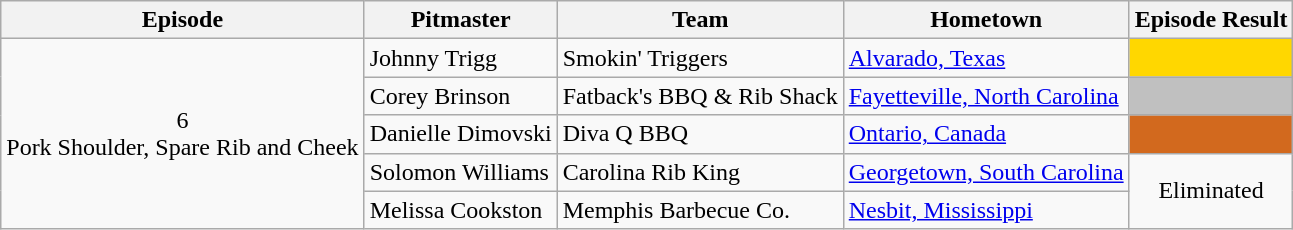<table class="wikitable plainrowheaders">
<tr>
<th>Episode</th>
<th>Pitmaster</th>
<th>Team</th>
<th>Hometown</th>
<th>Episode Result</th>
</tr>
<tr>
<td rowspan="5" style="text-align:center;">6<br>Pork Shoulder, Spare Rib and Cheek<br></td>
<td>Johnny Trigg</td>
<td>Smokin' Triggers</td>
<td><a href='#'>Alvarado, Texas</a></td>
<td bgcolor=gold></td>
</tr>
<tr>
<td>Corey Brinson</td>
<td>Fatback's BBQ & Rib Shack</td>
<td><a href='#'>Fayetteville, North Carolina</a></td>
<td style="background:silver;"></td>
</tr>
<tr>
<td>Danielle Dimovski</td>
<td>Diva Q BBQ</td>
<td><a href='#'>Ontario, Canada</a></td>
<td style="background:chocolate;"></td>
</tr>
<tr>
<td>Solomon Williams</td>
<td>Carolina Rib King</td>
<td><a href='#'>Georgetown, South Carolina</a></td>
<td rowspan="2" style="text-align:center;">Eliminated</td>
</tr>
<tr>
<td>Melissa Cookston</td>
<td>Memphis Barbecue Co.</td>
<td><a href='#'>Nesbit, Mississippi</a></td>
</tr>
</table>
